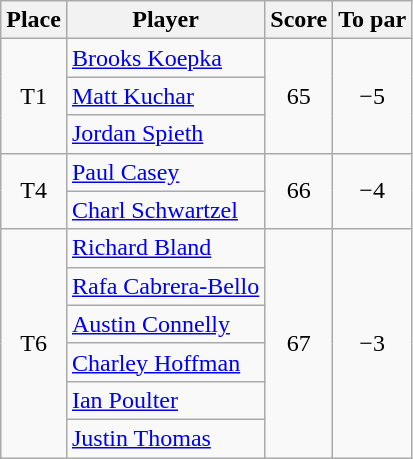<table class="wikitable">
<tr>
<th>Place</th>
<th>Player</th>
<th>Score</th>
<th>To par</th>
</tr>
<tr>
<td rowspan=3 align=center>T1</td>
<td> <a href='#'>Brooks Koepka</a></td>
<td rowspan=3 align=center>65</td>
<td rowspan=3 align=center>−5</td>
</tr>
<tr>
<td> <a href='#'>Matt Kuchar</a></td>
</tr>
<tr>
<td> <a href='#'>Jordan Spieth</a></td>
</tr>
<tr>
<td rowspan=2 align=center>T4</td>
<td> <a href='#'>Paul Casey</a></td>
<td rowspan=2 align=center>66</td>
<td rowspan=2 align=center>−4</td>
</tr>
<tr>
<td> <a href='#'>Charl Schwartzel</a></td>
</tr>
<tr>
<td rowspan=6 align=center>T6</td>
<td> <a href='#'>Richard Bland</a></td>
<td rowspan=6 align=center>67</td>
<td rowspan=6 align=center>−3</td>
</tr>
<tr>
<td> <a href='#'>Rafa Cabrera-Bello</a></td>
</tr>
<tr>
<td> <a href='#'>Austin Connelly</a></td>
</tr>
<tr>
<td> <a href='#'>Charley Hoffman</a></td>
</tr>
<tr>
<td> <a href='#'>Ian Poulter</a></td>
</tr>
<tr>
<td> <a href='#'>Justin Thomas</a></td>
</tr>
</table>
